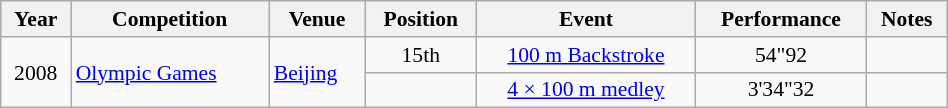<table class="wikitable" width=50% style="font-size:90%; text-align:center;">
<tr>
<th>Year</th>
<th>Competition</th>
<th>Venue</th>
<th>Position</th>
<th>Event</th>
<th>Performance</th>
<th>Notes</th>
</tr>
<tr>
<td rowspan=2>2008</td>
<td rowspan=2 align=left><a href='#'>Olympic Games</a></td>
<td rowspan=2 align=left> <a href='#'>Beijing</a></td>
<td>15th</td>
<td><a href='#'>100 m Backstroke</a></td>
<td>54"92</td>
<td></td>
</tr>
<tr>
<td></td>
<td><a href='#'>4 × 100 m medley</a></td>
<td>3'34"32</td>
<td></td>
</tr>
</table>
